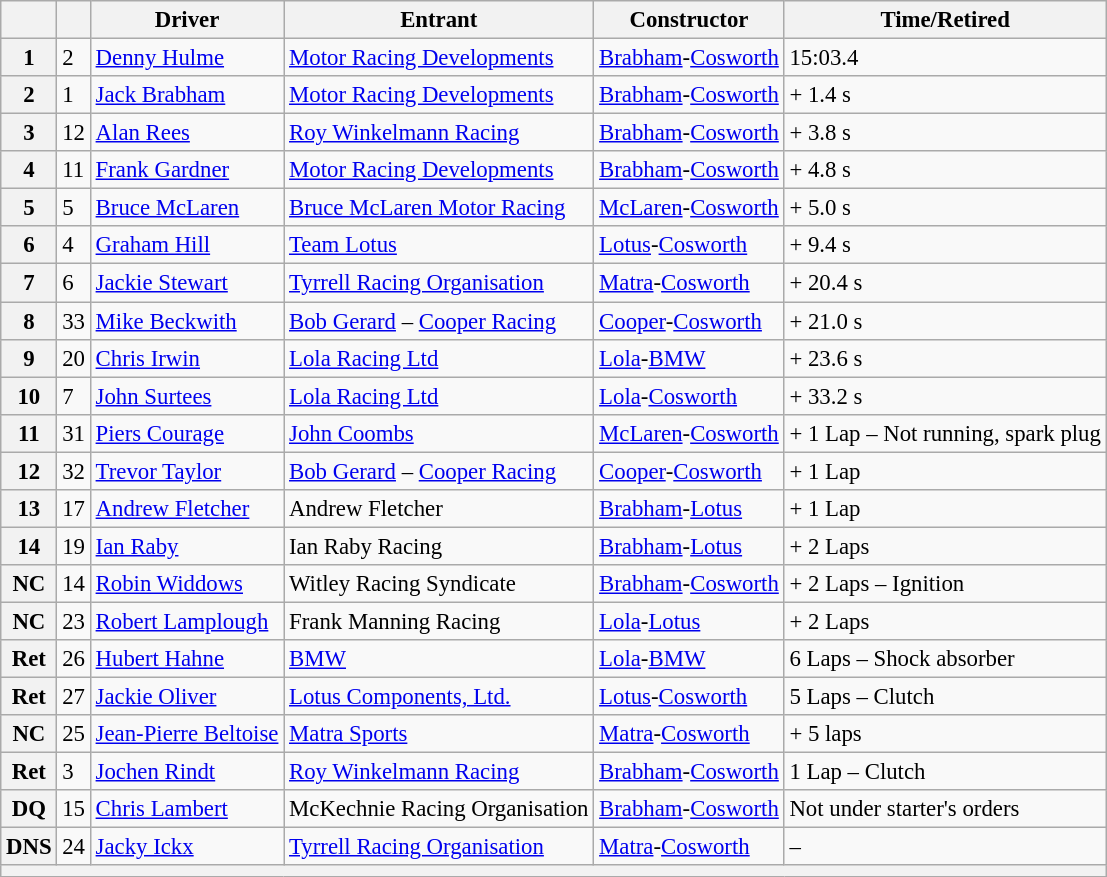<table class="wikitable" style="font-size: 95%;">
<tr>
<th></th>
<th></th>
<th>Driver</th>
<th>Entrant</th>
<th>Constructor</th>
<th>Time/Retired</th>
</tr>
<tr>
<th>1</th>
<td>2</td>
<td> <a href='#'>Denny Hulme</a></td>
<td><a href='#'>Motor Racing Developments</a></td>
<td><a href='#'>Brabham</a>-<a href='#'>Cosworth</a></td>
<td>15:03.4</td>
</tr>
<tr>
<th>2</th>
<td>1</td>
<td> <a href='#'>Jack Brabham</a></td>
<td><a href='#'>Motor Racing Developments</a></td>
<td><a href='#'>Brabham</a>-<a href='#'>Cosworth</a></td>
<td>+ 1.4 s</td>
</tr>
<tr>
<th>3</th>
<td>12</td>
<td> <a href='#'>Alan Rees</a></td>
<td><a href='#'>Roy Winkelmann Racing</a></td>
<td><a href='#'>Brabham</a>-<a href='#'>Cosworth</a></td>
<td>+ 3.8 s</td>
</tr>
<tr>
<th>4</th>
<td>11</td>
<td> <a href='#'>Frank Gardner</a></td>
<td><a href='#'>Motor Racing Developments</a></td>
<td><a href='#'>Brabham</a>-<a href='#'>Cosworth</a></td>
<td>+ 4.8 s</td>
</tr>
<tr>
<th>5</th>
<td>5</td>
<td> <a href='#'>Bruce McLaren</a></td>
<td><a href='#'>Bruce McLaren Motor Racing</a></td>
<td><a href='#'>McLaren</a>-<a href='#'>Cosworth</a></td>
<td>+ 5.0 s</td>
</tr>
<tr>
<th>6</th>
<td>4</td>
<td> <a href='#'>Graham Hill</a></td>
<td><a href='#'>Team Lotus</a></td>
<td><a href='#'>Lotus</a>-<a href='#'>Cosworth</a></td>
<td>+ 9.4 s</td>
</tr>
<tr>
<th>7</th>
<td>6</td>
<td> <a href='#'>Jackie Stewart</a></td>
<td><a href='#'>Tyrrell Racing Organisation</a></td>
<td><a href='#'>Matra</a>-<a href='#'>Cosworth</a></td>
<td>+ 20.4 s</td>
</tr>
<tr>
<th>8</th>
<td>33</td>
<td> <a href='#'>Mike Beckwith</a></td>
<td><a href='#'>Bob Gerard</a> – <a href='#'>Cooper Racing</a></td>
<td><a href='#'>Cooper</a>-<a href='#'>Cosworth</a></td>
<td>+ 21.0 s</td>
</tr>
<tr>
<th>9</th>
<td>20</td>
<td> <a href='#'>Chris Irwin</a></td>
<td><a href='#'>Lola Racing Ltd</a></td>
<td><a href='#'>Lola</a>-<a href='#'>BMW</a></td>
<td>+ 23.6 s</td>
</tr>
<tr>
<th>10</th>
<td>7</td>
<td> <a href='#'>John Surtees</a></td>
<td><a href='#'>Lola Racing Ltd</a></td>
<td><a href='#'>Lola</a>-<a href='#'>Cosworth</a></td>
<td>+ 33.2 s</td>
</tr>
<tr>
<th>11</th>
<td>31</td>
<td> <a href='#'>Piers Courage</a></td>
<td><a href='#'>John Coombs</a></td>
<td><a href='#'>McLaren</a>-<a href='#'>Cosworth</a></td>
<td>+ 1 Lap – Not running, spark plug</td>
</tr>
<tr>
<th>12</th>
<td>32</td>
<td> <a href='#'>Trevor Taylor</a></td>
<td><a href='#'>Bob Gerard</a> – <a href='#'>Cooper Racing</a></td>
<td><a href='#'>Cooper</a>-<a href='#'>Cosworth</a></td>
<td>+ 1 Lap</td>
</tr>
<tr>
<th>13</th>
<td>17</td>
<td> <a href='#'>Andrew Fletcher</a></td>
<td>Andrew Fletcher</td>
<td><a href='#'>Brabham</a>-<a href='#'>Lotus</a></td>
<td>+ 1 Lap</td>
</tr>
<tr>
<th>14</th>
<td>19</td>
<td> <a href='#'>Ian Raby</a></td>
<td>Ian Raby Racing</td>
<td><a href='#'>Brabham</a>-<a href='#'>Lotus</a></td>
<td>+ 2 Laps</td>
</tr>
<tr>
<th>NC</th>
<td>14</td>
<td> <a href='#'>Robin Widdows</a></td>
<td>Witley Racing Syndicate</td>
<td><a href='#'>Brabham</a>-<a href='#'>Cosworth</a></td>
<td>+ 2 Laps – Ignition</td>
</tr>
<tr>
<th>NC</th>
<td>23</td>
<td> <a href='#'>Robert Lamplough</a></td>
<td>Frank Manning Racing</td>
<td><a href='#'>Lola</a>-<a href='#'>Lotus</a></td>
<td>+ 2 Laps</td>
</tr>
<tr>
<th>Ret</th>
<td>26</td>
<td> <a href='#'>Hubert Hahne</a></td>
<td><a href='#'>BMW</a></td>
<td><a href='#'>Lola</a>-<a href='#'>BMW</a></td>
<td>6 Laps – Shock absorber</td>
</tr>
<tr>
<th>Ret</th>
<td>27</td>
<td> <a href='#'>Jackie Oliver</a></td>
<td><a href='#'>Lotus Components, Ltd.</a></td>
<td><a href='#'>Lotus</a>-<a href='#'>Cosworth</a></td>
<td>5 Laps – Clutch</td>
</tr>
<tr>
<th>NC</th>
<td>25</td>
<td> <a href='#'>Jean-Pierre Beltoise</a></td>
<td><a href='#'>Matra Sports</a></td>
<td><a href='#'>Matra</a>-<a href='#'>Cosworth</a></td>
<td>+ 5 laps</td>
</tr>
<tr>
<th>Ret</th>
<td>3</td>
<td> <a href='#'>Jochen Rindt</a></td>
<td><a href='#'>Roy Winkelmann Racing</a></td>
<td><a href='#'>Brabham</a>-<a href='#'>Cosworth</a></td>
<td>1 Lap – Clutch</td>
</tr>
<tr>
<th>DQ</th>
<td>15</td>
<td> <a href='#'>Chris Lambert</a></td>
<td>McKechnie Racing Organisation</td>
<td><a href='#'>Brabham</a>-<a href='#'>Cosworth</a></td>
<td>Not under starter's orders</td>
</tr>
<tr>
<th>DNS</th>
<td>24</td>
<td> <a href='#'>Jacky Ickx</a></td>
<td><a href='#'>Tyrrell Racing Organisation</a></td>
<td><a href='#'>Matra</a>-<a href='#'>Cosworth</a></td>
<td>–</td>
</tr>
<tr>
<th colspan="6"></th>
</tr>
</table>
